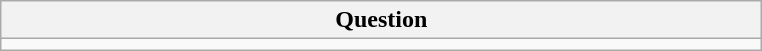<table class="wikitable">
<tr>
<th>Question</th>
</tr>
<tr>
<td style="width:500px;"></td>
</tr>
</table>
